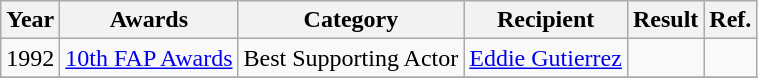<table class="wikitable">
<tr>
<th>Year</th>
<th>Awards</th>
<th>Category</th>
<th>Recipient</th>
<th>Result</th>
<th>Ref.</th>
</tr>
<tr>
<td>1992</td>
<td><a href='#'>10th FAP Awards</a></td>
<td>Best Supporting Actor</td>
<td><a href='#'>Eddie Gutierrez</a></td>
<td></td>
<td></td>
</tr>
<tr>
</tr>
</table>
